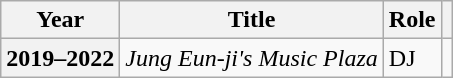<table class="wikitable plainrowheaders">
<tr>
<th scope="col">Year</th>
<th scope="col">Title</th>
<th scope="col">Role</th>
<th scope="col"></th>
</tr>
<tr>
<th scope="row">2019–2022</th>
<td><em>Jung Eun-ji's Music Plaza</em></td>
<td>DJ</td>
<td style="text-align:center"></td>
</tr>
</table>
